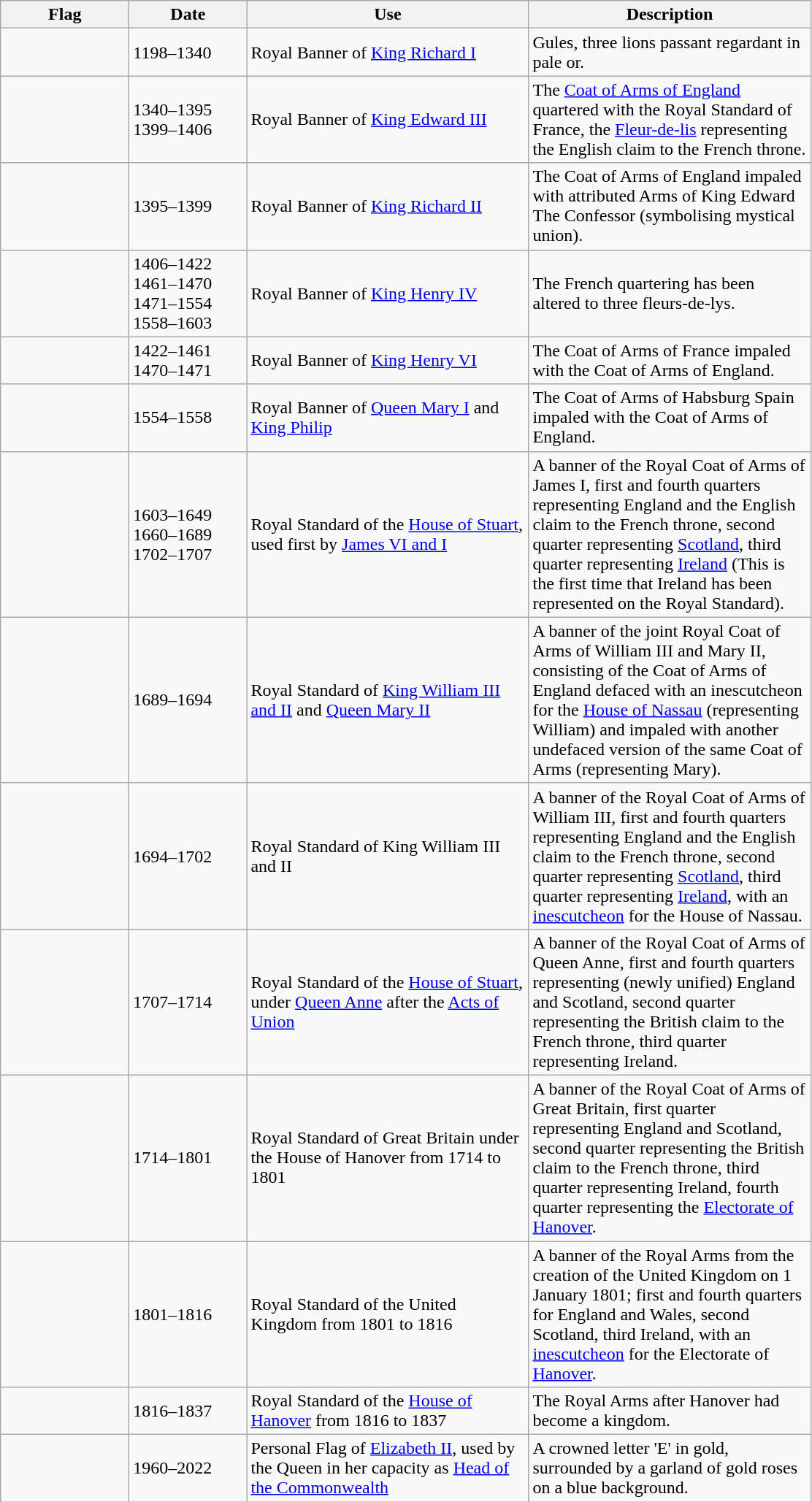<table class="wikitable">
<tr style="background:#efefef;">
<th style="width:110px;">Flag</th>
<th style="width:100px;">Date</th>
<th style="width:250px;">Use</th>
<th style="width:250px;">Description</th>
</tr>
<tr>
<td></td>
<td>1198–1340</td>
<td>Royal Banner of <a href='#'>King Richard I</a></td>
<td>Gules, three lions passant regardant in pale or.</td>
</tr>
<tr>
<td></td>
<td>1340–1395<br>1399–1406</td>
<td>Royal Banner of <a href='#'>King Edward III</a></td>
<td>The <a href='#'>Coat of Arms of England</a> quartered with the Royal Standard of France, the <a href='#'>Fleur-de-lis</a> representing the English claim to the French throne.</td>
</tr>
<tr>
<td></td>
<td>1395–1399</td>
<td>Royal Banner of <a href='#'>King Richard II</a></td>
<td>The Coat of Arms of England impaled with attributed Arms of King Edward The Confessor (symbolising mystical union).</td>
</tr>
<tr>
<td></td>
<td>1406–1422<br>1461–1470<br>1471–1554<br>1558–1603</td>
<td>Royal Banner of <a href='#'>King Henry IV</a></td>
<td>The French quartering has been altered to three fleurs-de-lys.</td>
</tr>
<tr>
<td></td>
<td>1422–1461<br>1470–1471</td>
<td>Royal Banner of <a href='#'>King Henry VI</a></td>
<td>The Coat of Arms of France impaled with the Coat of Arms of England.</td>
</tr>
<tr>
<td></td>
<td>1554–1558</td>
<td>Royal Banner of <a href='#'>Queen Mary I</a> and <a href='#'>King Philip</a></td>
<td>The Coat of Arms of Habsburg Spain impaled with the Coat of Arms of England.</td>
</tr>
<tr>
<td></td>
<td>1603–1649<br>1660–1689<br>1702–1707</td>
<td>Royal Standard of the <a href='#'>House of Stuart</a>, used first by <a href='#'>James VI and I</a></td>
<td>A banner of the Royal Coat of Arms of James I, first and fourth quarters representing England and the English claim to the French throne, second quarter representing <a href='#'>Scotland</a>, third quarter representing <a href='#'>Ireland</a> (This is the first time that Ireland has been represented on the Royal Standard).</td>
</tr>
<tr>
<td></td>
<td>1689–1694</td>
<td>Royal Standard of <a href='#'>King William III and II</a> and <a href='#'>Queen Mary II</a></td>
<td>A banner of the joint Royal Coat of Arms of William III and Mary II, consisting of the Coat of Arms of England defaced with an inescutcheon for the <a href='#'>House of Nassau</a> (representing William) and impaled with another undefaced version of the same Coat of Arms (representing Mary).</td>
</tr>
<tr>
<td></td>
<td>1694–1702</td>
<td>Royal Standard of King William III and II</td>
<td>A banner of the Royal Coat of Arms of William III, first and fourth quarters representing England and the English claim to the French throne, second quarter representing <a href='#'>Scotland</a>, third quarter representing <a href='#'>Ireland</a>, with an <a href='#'>inescutcheon</a> for the House of Nassau.</td>
</tr>
<tr>
<td></td>
<td>1707–1714</td>
<td>Royal Standard of the <a href='#'>House of Stuart</a>, under <a href='#'>Queen Anne</a> after the <a href='#'>Acts of Union</a></td>
<td>A banner of the Royal Coat of Arms of Queen Anne, first and fourth quarters representing (newly unified) England and Scotland, second quarter representing the British claim to the French throne, third quarter representing Ireland.</td>
</tr>
<tr>
<td></td>
<td>1714–1801</td>
<td>Royal Standard of Great Britain under the House of Hanover from 1714 to 1801</td>
<td>A banner of the Royal Coat of Arms of Great Britain, first quarter representing England and Scotland, second quarter representing the British claim to the French throne, third quarter representing Ireland, fourth quarter representing the <a href='#'>Electorate of Hanover</a>.</td>
</tr>
<tr>
<td></td>
<td>1801–1816</td>
<td>Royal Standard of the United Kingdom from 1801 to 1816</td>
<td>A banner of the Royal Arms from the creation of the United Kingdom on 1 January 1801; first and fourth quarters for England and Wales, second Scotland, third Ireland, with an <a href='#'>inescutcheon</a> for the Electorate of <a href='#'>Hanover</a>.</td>
</tr>
<tr>
<td></td>
<td>1816–1837</td>
<td>Royal Standard of the <a href='#'>House of Hanover</a> from 1816 to 1837</td>
<td>The Royal Arms after Hanover had become a kingdom.</td>
</tr>
<tr>
<td></td>
<td>1960–2022</td>
<td>Personal Flag of <a href='#'>Elizabeth II</a>, used by the Queen in her capacity as <a href='#'>Head of the Commonwealth</a></td>
<td>A crowned letter 'E' in gold, surrounded by a garland of gold roses on a blue background.</td>
</tr>
</table>
